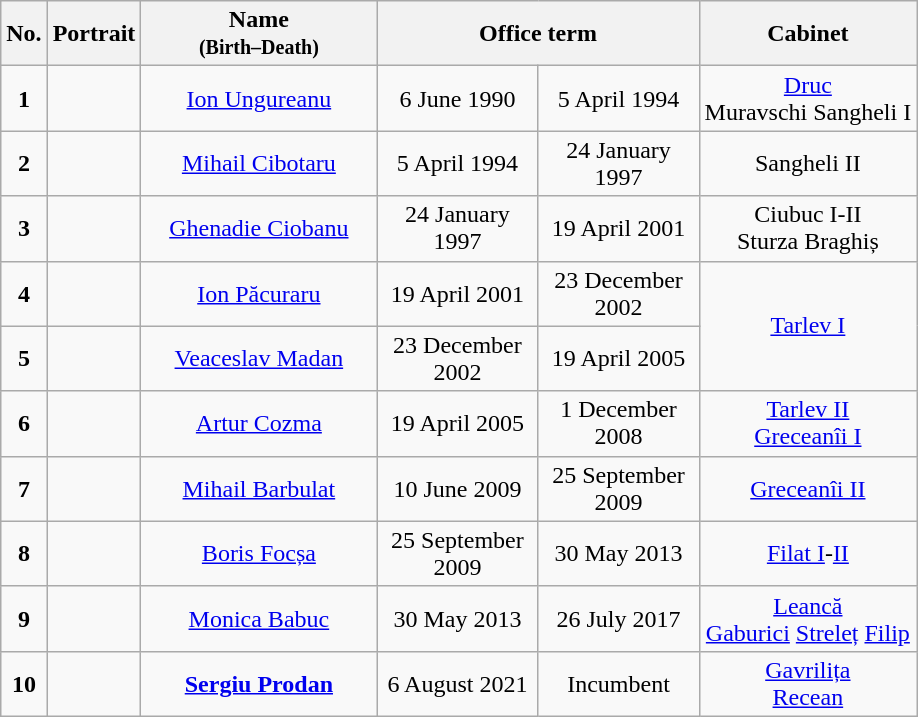<table class="wikitable" style="text-align:center;">
<tr>
<th>No.</th>
<th scope="col">Portrait</th>
<th scope="col">Name<br><small>(Birth–Death)</small></th>
<th colspan="2" scope="col">Office term</th>
<th>Cabinet</th>
</tr>
<tr>
<td><strong>1</strong></td>
<td></td>
<td width="150" style="text-align: center;"><a href='#'>Ion Ungureanu</a><br></td>
<td width="100" style="text-align: center;">6 June 1990</td>
<td width="100" style="text-align: center;">5 April 1994</td>
<td><a href='#'>Druc</a><br>Muravschi
Sangheli I</td>
</tr>
<tr>
<td><strong>2</strong></td>
<td></td>
<td width="150" style="text-align: center;"><a href='#'>Mihail Cibotaru</a><br></td>
<td width="100" style="text-align: center;">5 April 1994</td>
<td width="100" style="text-align: center;">24 January 1997</td>
<td>Sangheli II</td>
</tr>
<tr>
<td><strong>3</strong></td>
<td></td>
<td width="150" style="text-align: center;"><a href='#'>Ghenadie Ciobanu</a><br></td>
<td width="100" style="text-align: center;">24 January 1997</td>
<td width="100" style="text-align: center;">19 April 2001</td>
<td>Ciubuc I-II<br>Sturza
Braghiș</td>
</tr>
<tr>
<td><strong>4</strong></td>
<td></td>
<td width="150" style="text-align: center;"><a href='#'>Ion Păcuraru</a><br></td>
<td width="100" style="text-align: center;">19 April 2001</td>
<td width="100" style="text-align: center;">23 December 2002</td>
<td rowspan="2"><a href='#'>Tarlev I</a></td>
</tr>
<tr>
<td><strong>5</strong></td>
<td></td>
<td width="150" style="text-align: center;"><a href='#'>Veaceslav Madan</a><br></td>
<td width="100" style="text-align: center;">23 December 2002</td>
<td width="100" style="text-align: center;">19 April 2005</td>
</tr>
<tr>
<td><strong>6</strong></td>
<td></td>
<td width="150" style="text-align: center;"><a href='#'>Artur Cozma</a><br></td>
<td width="100" style="text-align: center;">19 April 2005</td>
<td width="100" style="text-align: center;">1 December 2008</td>
<td><a href='#'>Tarlev II</a><br><a href='#'>Greceanîi I</a></td>
</tr>
<tr>
<td><strong>7</strong></td>
<td></td>
<td width="150" style="text-align: center;"><a href='#'>Mihail Barbulat</a><br></td>
<td width="100" style="text-align: center;">10 June 2009</td>
<td width="100" style="text-align: center;">25 September 2009</td>
<td><a href='#'>Greceanîi II</a></td>
</tr>
<tr>
<td><strong>8</strong></td>
<td></td>
<td width="150" style="text-align: center;"><a href='#'>Boris Focșa</a><br></td>
<td width="100" style="text-align: center;">25 September 2009</td>
<td width="100" style="text-align: center;">30 May 2013</td>
<td><a href='#'>Filat I</a>-<a href='#'>II</a></td>
</tr>
<tr>
<td><strong>9</strong></td>
<td></td>
<td width="150" style="text-align: center;"><a href='#'>Monica Babuc</a><br></td>
<td width="100" style="text-align: center;">30 May 2013</td>
<td width="100" style="text-align: center;">26 July 2017</td>
<td><a href='#'>Leancă</a><br><a href='#'>Gaburici</a>
<a href='#'>Streleț</a>
<a href='#'>Filip</a></td>
</tr>
<tr>
<td><strong>10</strong></td>
<td></td>
<td width="150" style="text-align: center;"><strong><a href='#'>Sergiu Prodan</a></strong><br></td>
<td width="100" style="text-align: center;">6 August 2021</td>
<td width="100" style="text-align: center;">Incumbent</td>
<td><a href='#'>Gavrilița</a><br><a href='#'>Recean</a></td>
</tr>
</table>
